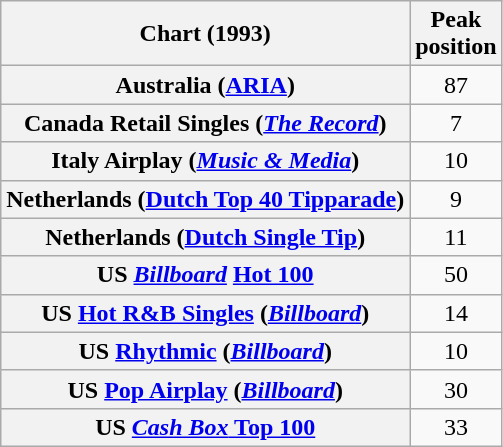<table class="wikitable sortable plainrowheaders" style="text-align:center">
<tr>
<th scope="col">Chart (1993)</th>
<th scope="col">Peak<br>position</th>
</tr>
<tr>
<th scope="row">Australia (<a href='#'>ARIA</a>)</th>
<td>87</td>
</tr>
<tr>
<th scope="row">Canada Retail Singles (<em><a href='#'>The Record</a></em>)</th>
<td>7</td>
</tr>
<tr>
<th scope="row">Italy Airplay (<em><a href='#'>Music & Media</a></em>)</th>
<td>10</td>
</tr>
<tr>
<th scope="row">Netherlands (<a href='#'>Dutch Top 40 Tipparade</a>)</th>
<td>9</td>
</tr>
<tr>
<th scope="row">Netherlands (<a href='#'>Dutch Single Tip</a>)</th>
<td>11</td>
</tr>
<tr>
<th scope="row">US <em><a href='#'>Billboard</a></em> <a href='#'>Hot 100</a></th>
<td>50</td>
</tr>
<tr>
<th scope="row">US <a href='#'>Hot R&B Singles</a> (<em><a href='#'>Billboard</a></em>)</th>
<td>14</td>
</tr>
<tr>
<th scope="row">US <a href='#'>Rhythmic</a> (<em><a href='#'>Billboard</a></em>)</th>
<td>10</td>
</tr>
<tr>
<th scope="row">US <a href='#'>Pop Airplay</a> (<em><a href='#'>Billboard</a></em>)</th>
<td>30</td>
</tr>
<tr>
<th scope="row">US <a href='#'><em>Cash Box</em> Top 100</a></th>
<td align="center">33</td>
</tr>
</table>
